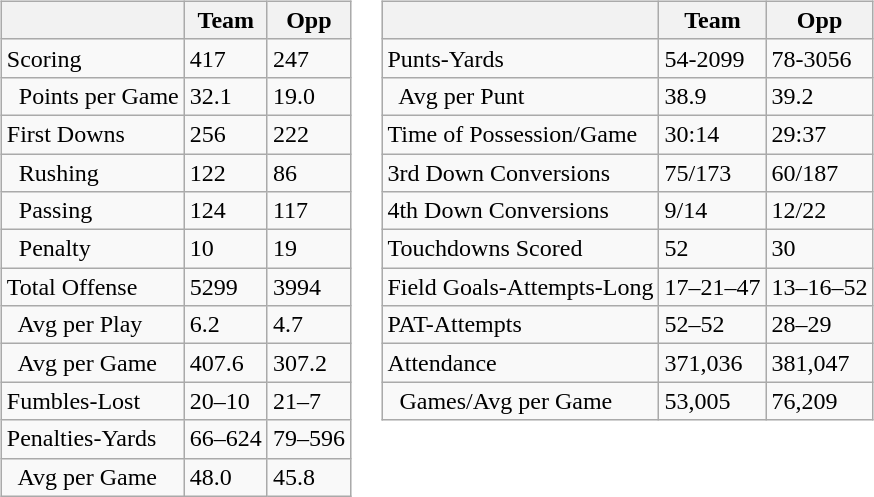<table>
<tr>
<td valign="top"><br><table class="wikitable" style="white-space:nowrap;">
<tr>
<th></th>
<th>Team</th>
<th>Opp</th>
</tr>
<tr>
<td>Scoring</td>
<td>417</td>
<td>247</td>
</tr>
<tr>
<td>  Points per Game</td>
<td>32.1</td>
<td>19.0</td>
</tr>
<tr>
<td>First Downs</td>
<td>256</td>
<td>222</td>
</tr>
<tr>
<td>  Rushing</td>
<td>122</td>
<td>86</td>
</tr>
<tr>
<td>  Passing</td>
<td>124</td>
<td>117</td>
</tr>
<tr>
<td>  Penalty</td>
<td>10</td>
<td>19</td>
</tr>
<tr>
<td>Total Offense</td>
<td>5299</td>
<td>3994</td>
</tr>
<tr>
<td>  Avg per Play</td>
<td>6.2</td>
<td>4.7</td>
</tr>
<tr>
<td>  Avg per Game</td>
<td>407.6</td>
<td>307.2</td>
</tr>
<tr>
<td>Fumbles-Lost</td>
<td>20–10</td>
<td>21–7</td>
</tr>
<tr>
<td>Penalties-Yards</td>
<td>66–624</td>
<td>79–596</td>
</tr>
<tr>
<td>  Avg per Game</td>
<td>48.0</td>
<td>45.8</td>
</tr>
</table>
</td>
<td valign="top"><br><table class="wikitable" style="white-space:nowrap;">
<tr>
<th></th>
<th>Team</th>
<th>Opp</th>
</tr>
<tr>
<td>Punts-Yards</td>
<td>54-2099</td>
<td>78-3056</td>
</tr>
<tr>
<td>  Avg per Punt</td>
<td>38.9</td>
<td>39.2</td>
</tr>
<tr>
<td>Time of Possession/Game</td>
<td>30:14</td>
<td>29:37</td>
</tr>
<tr>
<td>3rd Down Conversions</td>
<td>75/173</td>
<td>60/187</td>
</tr>
<tr>
<td>4th Down Conversions</td>
<td>9/14</td>
<td>12/22</td>
</tr>
<tr>
<td>Touchdowns Scored</td>
<td>52</td>
<td>30</td>
</tr>
<tr>
<td>Field Goals-Attempts-Long</td>
<td>17–21–47</td>
<td>13–16–52</td>
</tr>
<tr>
<td>PAT-Attempts</td>
<td>52–52</td>
<td>28–29</td>
</tr>
<tr>
<td>Attendance</td>
<td>371,036</td>
<td>381,047</td>
</tr>
<tr>
<td>  Games/Avg per Game</td>
<td>53,005</td>
<td>76,209</td>
</tr>
</table>
</td>
</tr>
</table>
